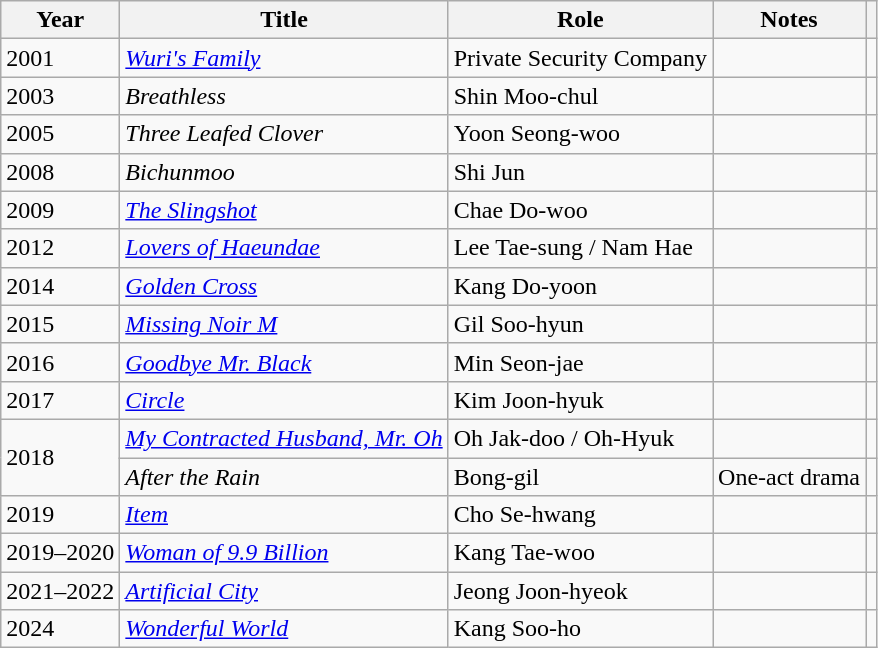<table class="wikitable sortable">
<tr>
<th>Year</th>
<th>Title</th>
<th>Role</th>
<th>Notes</th>
<th scope="col" class="unsortable"></th>
</tr>
<tr>
<td>2001</td>
<td><em><a href='#'>Wuri's Family</a></em></td>
<td>Private Security Company</td>
<td></td>
<td></td>
</tr>
<tr>
<td>2003</td>
<td><em>Breathless</em></td>
<td>Shin Moo-chul</td>
<td></td>
<td></td>
</tr>
<tr>
<td>2005</td>
<td><em>Three Leafed Clover</em></td>
<td>Yoon Seong-woo</td>
<td></td>
<td></td>
</tr>
<tr>
<td>2008</td>
<td><em>Bichunmoo</em></td>
<td>Shi Jun</td>
<td></td>
<td></td>
</tr>
<tr>
<td>2009</td>
<td><em><a href='#'>The Slingshot</a></em></td>
<td>Chae Do-woo</td>
<td></td>
<td></td>
</tr>
<tr>
<td>2012</td>
<td><em><a href='#'>Lovers of Haeundae</a></em></td>
<td>Lee Tae-sung / Nam Hae</td>
<td></td>
<td></td>
</tr>
<tr>
<td>2014</td>
<td><em><a href='#'>Golden Cross</a></em></td>
<td>Kang Do-yoon</td>
<td></td>
<td></td>
</tr>
<tr>
<td>2015</td>
<td><em><a href='#'>Missing Noir M</a></em></td>
<td>Gil Soo-hyun</td>
<td></td>
<td></td>
</tr>
<tr>
<td>2016</td>
<td><em><a href='#'>Goodbye Mr. Black</a></em></td>
<td>Min Seon-jae</td>
<td></td>
<td></td>
</tr>
<tr>
<td>2017</td>
<td><em><a href='#'>Circle</a></em></td>
<td>Kim Joon-hyuk</td>
<td></td>
<td></td>
</tr>
<tr>
<td rowspan=2>2018</td>
<td><em><a href='#'>My Contracted Husband, Mr. Oh</a></em></td>
<td>Oh Jak-doo / Oh-Hyuk</td>
<td></td>
<td></td>
</tr>
<tr>
<td><em>After the Rain</em></td>
<td>Bong-gil</td>
<td>One-act drama</td>
<td></td>
</tr>
<tr>
<td>2019</td>
<td><em><a href='#'>Item</a></em></td>
<td>Cho Se-hwang</td>
<td></td>
<td></td>
</tr>
<tr>
<td>2019–2020</td>
<td><em><a href='#'>Woman of 9.9 Billion</a></em></td>
<td>Kang Tae-woo</td>
<td></td>
<td></td>
</tr>
<tr>
<td>2021–2022</td>
<td><em><a href='#'>Artificial City</a></em></td>
<td>Jeong Joon-hyeok</td>
<td></td>
<td></td>
</tr>
<tr>
<td>2024</td>
<td><em><a href='#'>Wonderful World</a></em></td>
<td>Kang Soo-ho</td>
<td></td>
<td></td>
</tr>
</table>
